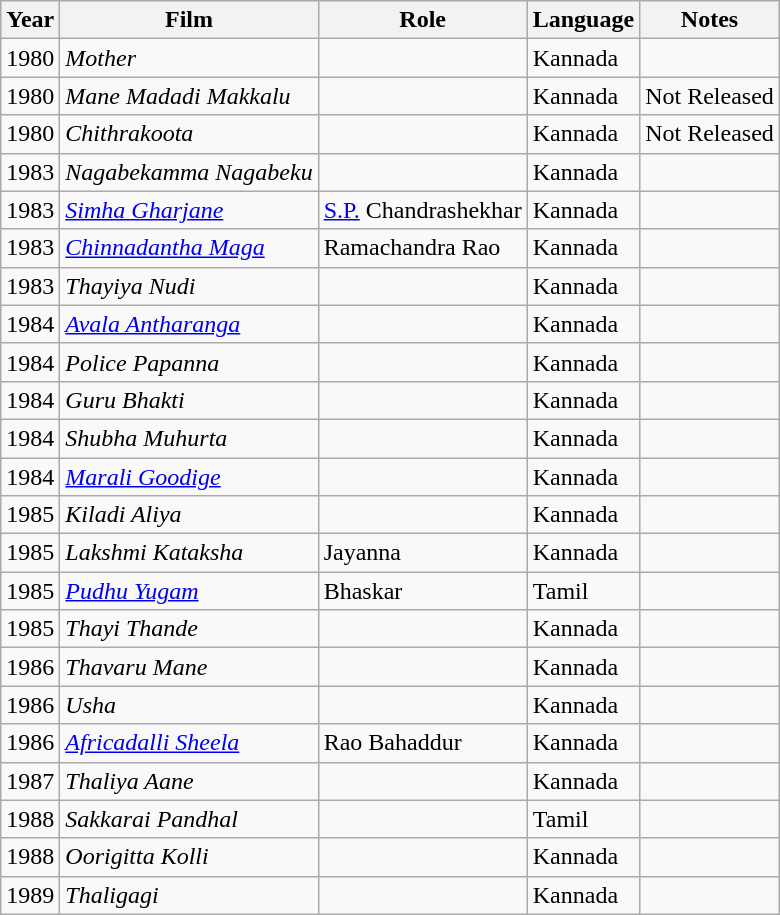<table class="wikitable sortable">
<tr>
<th>Year</th>
<th>Film</th>
<th>Role</th>
<th>Language</th>
<th>Notes</th>
</tr>
<tr>
<td>1980</td>
<td><em>Mother</em></td>
<td></td>
<td>Kannada</td>
<td></td>
</tr>
<tr>
<td>1980</td>
<td><em>Mane Madadi Makkalu</em></td>
<td></td>
<td>Kannada</td>
<td>Not Released</td>
</tr>
<tr>
<td>1980</td>
<td><em>Chithrakoota</em></td>
<td></td>
<td>Kannada</td>
<td>Not Released</td>
</tr>
<tr>
<td>1983</td>
<td><em>Nagabekamma Nagabeku</em></td>
<td></td>
<td>Kannada</td>
<td></td>
</tr>
<tr>
<td>1983</td>
<td><em><a href='#'>Simha Gharjane</a></em></td>
<td><a href='#'>S.P.</a> Chandrashekhar</td>
<td>Kannada</td>
<td></td>
</tr>
<tr>
<td>1983</td>
<td><em><a href='#'>Chinnadantha Maga</a></em></td>
<td>Ramachandra Rao</td>
<td>Kannada</td>
<td></td>
</tr>
<tr>
<td>1983</td>
<td><em>Thayiya Nudi</em></td>
<td></td>
<td>Kannada</td>
<td></td>
</tr>
<tr>
<td>1984</td>
<td><em><a href='#'>Avala Antharanga</a></em></td>
<td></td>
<td>Kannada</td>
<td></td>
</tr>
<tr>
<td>1984</td>
<td><em>Police Papanna</em></td>
<td></td>
<td>Kannada</td>
<td></td>
</tr>
<tr>
<td>1984</td>
<td><em>Guru Bhakti</em></td>
<td></td>
<td>Kannada</td>
<td></td>
</tr>
<tr>
<td>1984</td>
<td><em>Shubha Muhurta</em></td>
<td></td>
<td>Kannada</td>
<td></td>
</tr>
<tr>
<td>1984</td>
<td><em><a href='#'>Marali Goodige</a></em></td>
<td></td>
<td>Kannada</td>
<td></td>
</tr>
<tr>
<td>1985</td>
<td><em>Kiladi Aliya</em></td>
<td></td>
<td>Kannada</td>
<td></td>
</tr>
<tr>
<td>1985</td>
<td><em>Lakshmi Kataksha</em></td>
<td>Jayanna</td>
<td>Kannada</td>
<td></td>
</tr>
<tr>
<td>1985</td>
<td><em><a href='#'>Pudhu Yugam</a></em></td>
<td>Bhaskar</td>
<td>Tamil</td>
<td></td>
</tr>
<tr>
<td>1985</td>
<td><em>Thayi Thande</em></td>
<td></td>
<td>Kannada</td>
<td></td>
</tr>
<tr>
<td>1986</td>
<td><em>Thavaru Mane</em></td>
<td></td>
<td>Kannada</td>
<td></td>
</tr>
<tr>
<td>1986</td>
<td><em>Usha</em></td>
<td></td>
<td>Kannada</td>
<td></td>
</tr>
<tr>
<td>1986</td>
<td><em><a href='#'>Africadalli Sheela</a></em></td>
<td>Rao Bahaddur</td>
<td>Kannada</td>
<td></td>
</tr>
<tr>
<td>1987</td>
<td><em>Thaliya Aane</em></td>
<td></td>
<td>Kannada</td>
<td></td>
</tr>
<tr>
<td>1988</td>
<td><em>Sakkarai Pandhal</em></td>
<td></td>
<td>Tamil</td>
<td></td>
</tr>
<tr>
<td>1988</td>
<td><em>Oorigitta Kolli</em></td>
<td></td>
<td>Kannada</td>
<td></td>
</tr>
<tr>
<td>1989</td>
<td><em>Thaligagi</em></td>
<td></td>
<td>Kannada</td>
<td></td>
</tr>
</table>
